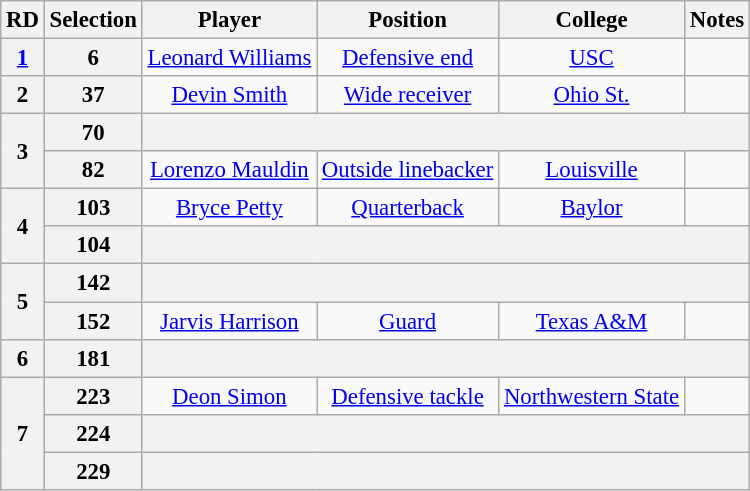<table class="wikitable" style="font-size: 95%;text-align:center;">
<tr>
<th>RD</th>
<th>Selection</th>
<th>Player</th>
<th>Position</th>
<th>College</th>
<th>Notes</th>
</tr>
<tr>
<th><a href='#'>1</a></th>
<th>6</th>
<td><a href='#'>Leonard Williams</a></td>
<td><a href='#'>Defensive end</a></td>
<td><a href='#'>USC</a></td>
<td></td>
</tr>
<tr>
<th>2</th>
<th>37</th>
<td><a href='#'>Devin Smith</a></td>
<td><a href='#'>Wide receiver</a></td>
<td><a href='#'>Ohio St.</a></td>
<td></td>
</tr>
<tr>
<th rowspan=2>3</th>
<th>70</th>
<th colspan=4></th>
</tr>
<tr>
<th>82</th>
<td><a href='#'>Lorenzo Mauldin</a></td>
<td><a href='#'>Outside linebacker</a></td>
<td><a href='#'>Louisville</a></td>
<td></td>
</tr>
<tr>
<th rowspan=2>4</th>
<th>103</th>
<td><a href='#'>Bryce Petty</a></td>
<td><a href='#'>Quarterback</a></td>
<td><a href='#'>Baylor</a></td>
<td></td>
</tr>
<tr>
<th>104</th>
<th colspan=4></th>
</tr>
<tr>
<th rowspan=2>5</th>
<th>142</th>
<th colspan=4></th>
</tr>
<tr>
<th>152</th>
<td><a href='#'>Jarvis Harrison</a></td>
<td><a href='#'>Guard</a></td>
<td><a href='#'>Texas A&M</a></td>
<td></td>
</tr>
<tr>
<th>6</th>
<th>181</th>
<th colspan=4></th>
</tr>
<tr>
<th rowspan=3>7</th>
<th>223</th>
<td><a href='#'>Deon Simon</a></td>
<td><a href='#'>Defensive tackle</a></td>
<td><a href='#'>Northwestern State</a></td>
<td></td>
</tr>
<tr>
<th>224</th>
<th colspan=4></th>
</tr>
<tr>
<th>229</th>
<th colspan=4></th>
</tr>
</table>
